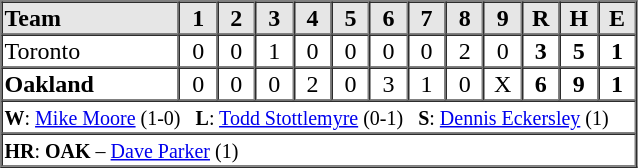<table border=1 cellspacing=0 width=425 style="margin-left:3em;">
<tr style="text-align:center; background-color:#e6e6e6;">
<th align=left width=28%>Team</th>
<th width=6%>1</th>
<th width=6%>2</th>
<th width=6%>3</th>
<th width=6%>4</th>
<th width=6%>5</th>
<th width=6%>6</th>
<th width=6%>7</th>
<th width=6%>8</th>
<th width=6%>9</th>
<th width=6%>R</th>
<th width=6%>H</th>
<th width=6%>E</th>
</tr>
<tr style="text-align:center;">
<td align=left>Toronto</td>
<td>0</td>
<td>0</td>
<td>1</td>
<td>0</td>
<td>0</td>
<td>0</td>
<td>0</td>
<td>2</td>
<td>0</td>
<td><strong>3</strong></td>
<td><strong>5</strong></td>
<td><strong>1</strong></td>
</tr>
<tr style="text-align:center;">
<td align=left><strong>Oakland</strong></td>
<td>0</td>
<td>0</td>
<td>0</td>
<td>2</td>
<td>0</td>
<td>3</td>
<td>1</td>
<td>0</td>
<td>X</td>
<td><strong>6</strong></td>
<td><strong>9</strong></td>
<td><strong>1</strong></td>
</tr>
<tr style="text-align:left;">
<td colspan=13><small><strong>W</strong>: <a href='#'>Mike Moore</a> (1-0)   <strong>L</strong>: <a href='#'>Todd Stottlemyre</a> (0-1)   <strong>S</strong>: <a href='#'>Dennis Eckersley</a> (1)   </small></td>
</tr>
<tr style="text-align:left;">
<td colspan=13><small><strong>HR</strong>: <strong>OAK</strong> – <a href='#'>Dave Parker</a> (1)</small></td>
</tr>
</table>
